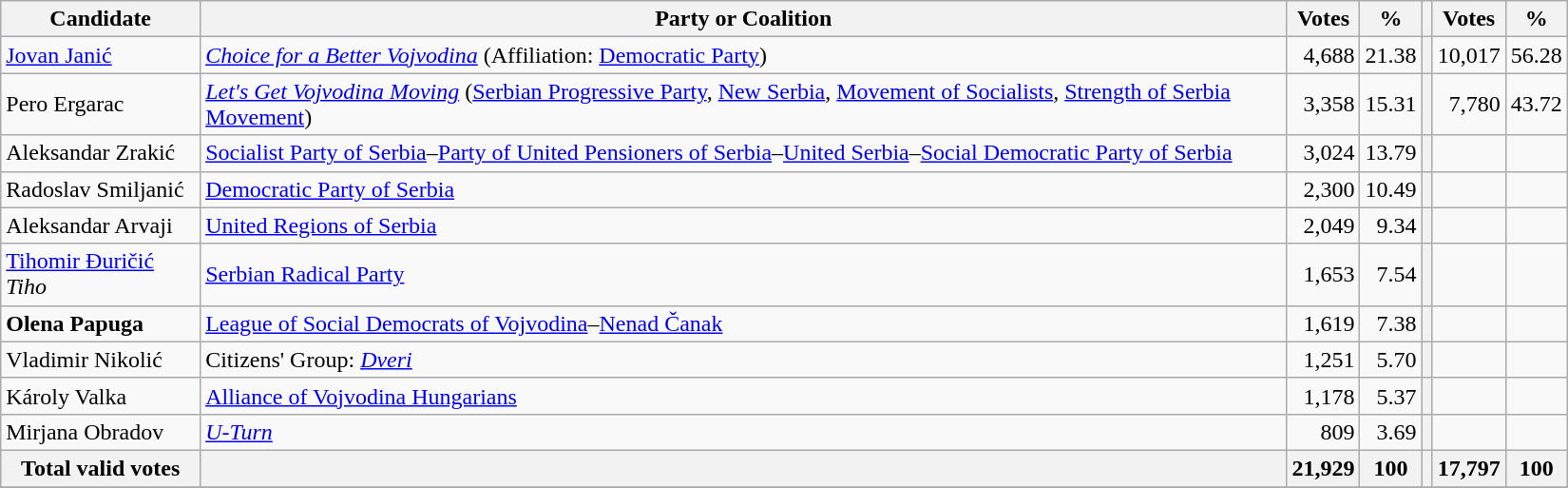<table style="width:1100px;" class="wikitable">
<tr>
<th>Candidate</th>
<th>Party or Coalition</th>
<th>Votes</th>
<th>%</th>
<th></th>
<th>Votes</th>
<th>%</th>
</tr>
<tr>
<td align="left"><a href='#'>Jovan Janić</a></td>
<td align="left"><em><a href='#'>Choice for a Better Vojvodina</a></em> (Affiliation: <a href='#'>Democratic Party</a>)</td>
<td align="right">4,688</td>
<td align="right">21.38</td>
<th align="left"></th>
<td align="right">10,017</td>
<td align="right">56.28</td>
</tr>
<tr>
<td align="left">Pero Ergarac</td>
<td align="left"><em><a href='#'>Let's Get Vojvodina Moving</a></em> (<a href='#'>Serbian Progressive Party</a>, <a href='#'>New Serbia</a>, <a href='#'>Movement of Socialists</a>, <a href='#'>Strength of Serbia Movement</a>)</td>
<td align="right">3,358</td>
<td align="right">15.31</td>
<th align="left"></th>
<td align="right">7,780</td>
<td align="right">43.72</td>
</tr>
<tr>
<td align="left">Aleksandar Zrakić</td>
<td align="left"><a href='#'>Socialist Party of Serbia</a>–<a href='#'>Party of United Pensioners of Serbia</a>–<a href='#'>United Serbia</a>–<a href='#'>Social Democratic Party of Serbia</a></td>
<td align="right">3,024</td>
<td align="right">13.79</td>
<th align="left"></th>
<td align="right"></td>
<td align="right"></td>
</tr>
<tr>
<td align="left">Radoslav Smiljanić</td>
<td align="left"><a href='#'>Democratic Party of Serbia</a></td>
<td align="right">2,300</td>
<td align="right">10.49</td>
<th align="left"></th>
<td align="right"></td>
<td align="right"></td>
</tr>
<tr>
<td align="left">Aleksandar Arvaji</td>
<td align="left"><a href='#'>United Regions of Serbia</a></td>
<td align="right">2,049</td>
<td align="right">9.34</td>
<th align="left"></th>
<td align="right"></td>
<td align="right"></td>
</tr>
<tr>
<td align="left"><a href='#'>Tihomir Đuričić</a> <em>Tiho</em></td>
<td align="left"><a href='#'>Serbian Radical Party</a></td>
<td align="right">1,653</td>
<td align="right">7.54</td>
<th align="left"></th>
<td align="right"></td>
<td align="right"></td>
</tr>
<tr>
<td align="left"><strong>Olena Papuga</strong></td>
<td align="left"><a href='#'>League of Social Democrats of Vojvodina</a>–<a href='#'>Nenad Čanak</a></td>
<td align="right">1,619</td>
<td align="right">7.38</td>
<th align="left"></th>
<td align="right"></td>
<td align="right"></td>
</tr>
<tr>
<td align="left">Vladimir Nikolić</td>
<td align="left">Citizens' Group: <em><a href='#'>Dveri</a></em></td>
<td align="right">1,251</td>
<td align="right">5.70</td>
<th align="left"></th>
<td align="right"></td>
<td align="right"></td>
</tr>
<tr>
<td align="left">Károly Valka</td>
<td align="left"><a href='#'>Alliance of Vojvodina Hungarians</a></td>
<td align="right">1,178</td>
<td align="right">5.37</td>
<th align="left"></th>
<td align="right"></td>
<td align="right"></td>
</tr>
<tr>
<td align="left">Mirjana Obradov</td>
<td align="left"><em><a href='#'>U-Turn</a></em></td>
<td align="right">809</td>
<td align="right">3.69</td>
<th align="left"></th>
<td align="right"></td>
<td align="right"></td>
</tr>
<tr>
<th align="left">Total valid votes</th>
<th align="left"></th>
<th align="right">21,929</th>
<th align="right">100</th>
<th align="left"></th>
<th align="right">17,797</th>
<th align="right">100</th>
</tr>
<tr>
</tr>
</table>
